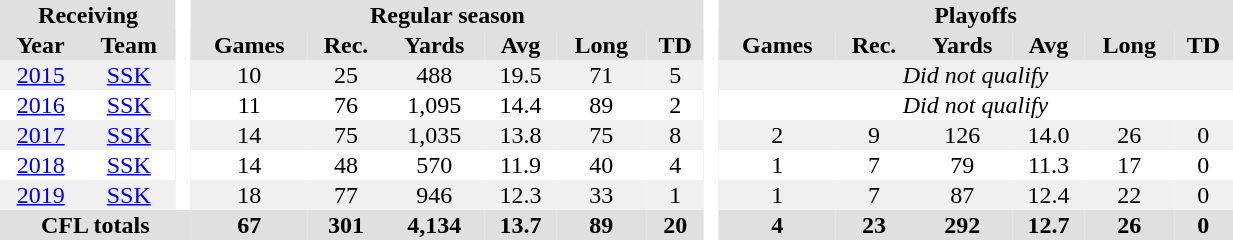<table border="0" cellpadding="1" cellspacing="0"  style="width:65%; text-align:center;">
<tr style="background:#e0e0e0;">
<th colspan="2">Receiving</th>
<th rowspan="99" style="background:#fff;"> </th>
<th colspan="6">Regular season</th>
<th rowspan="99" style="background:#fff;"> </th>
<th colspan="6">Playoffs</th>
</tr>
<tr style="background:#e0e0e0;">
<th>Year</th>
<th>Team</th>
<th>Games</th>
<th>Rec.</th>
<th>Yards</th>
<th>Avg</th>
<th>Long</th>
<th>TD</th>
<th>Games</th>
<th>Rec.</th>
<th>Yards</th>
<th>Avg</th>
<th>Long</th>
<th>TD</th>
</tr>
<tr style="text-align:center; background:#f0f0f0;">
<td><a href='#'>2015</a></td>
<td><a href='#'>SSK</a></td>
<td>10</td>
<td>25</td>
<td>488</td>
<td>19.5</td>
<td>71</td>
<td>5</td>
<td colspan="6"><em>Did not qualify</em></td>
</tr>
<tr style="text-align:center;">
<td><a href='#'>2016</a></td>
<td><a href='#'>SSK</a></td>
<td>11</td>
<td>76</td>
<td>1,095</td>
<td>14.4</td>
<td>89</td>
<td>2</td>
<td colspan="6"><em>Did not qualify</em></td>
</tr>
<tr style="text-align:center; background:#f0f0f0;">
<td><a href='#'>2017</a></td>
<td><a href='#'>SSK</a></td>
<td>14</td>
<td>75</td>
<td>1,035</td>
<td>13.8</td>
<td>75</td>
<td>8</td>
<td>2</td>
<td>9</td>
<td>126</td>
<td>14.0</td>
<td>26</td>
<td>0</td>
</tr>
<tr style="text-align:center;">
<td><a href='#'>2018</a></td>
<td><a href='#'>SSK</a></td>
<td>14</td>
<td>48</td>
<td>570</td>
<td>11.9</td>
<td>40</td>
<td>4</td>
<td>1</td>
<td>7</td>
<td>79</td>
<td>11.3</td>
<td>17</td>
<td>0</td>
</tr>
<tr style="text-align:center; background:#f0f0f0;">
<td><a href='#'>2019</a></td>
<td><a href='#'>SSK</a></td>
<td>18</td>
<td>77</td>
<td>946</td>
<td>12.3</td>
<td>33</td>
<td>1</td>
<td>1</td>
<td>7</td>
<td>87</td>
<td>12.4</td>
<td>22</td>
<td>0</td>
</tr>
<tr style="background:#e0e0e0;">
<th colspan="3">CFL totals</th>
<th>67</th>
<th>301</th>
<th>4,134</th>
<th>13.7</th>
<th>89</th>
<th>20</th>
<th>4</th>
<th>23</th>
<th>292</th>
<th>12.7</th>
<th>26</th>
<th>0</th>
</tr>
</table>
